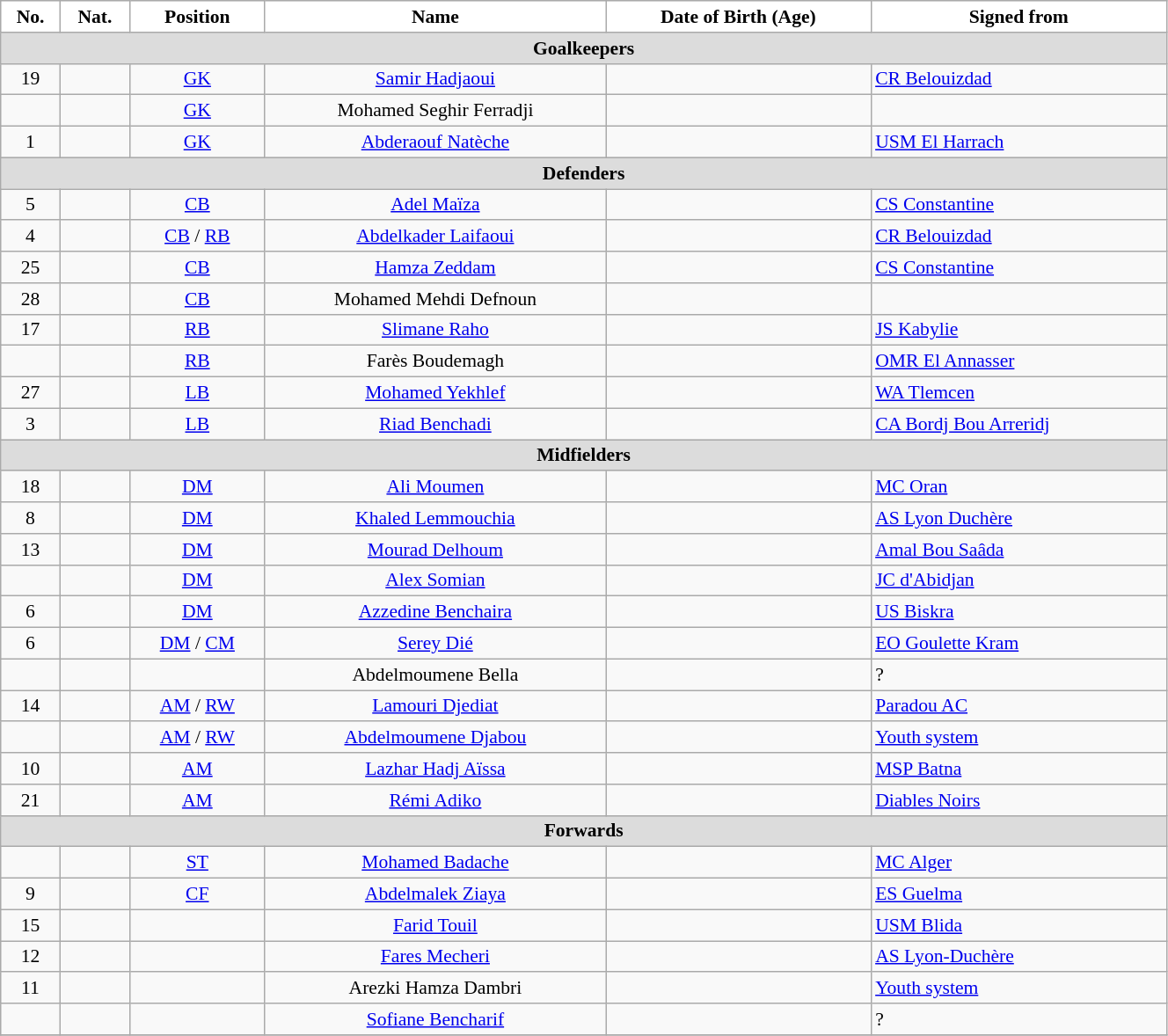<table class="wikitable" style="text-align:center; font-size:90%; width:70%">
<tr>
<th style="background:white; color:black; text-align:center;">No.</th>
<th style="background:white; color:black; text-align:center;">Nat.</th>
<th style="background:white; color:black; text-align:center;">Position</th>
<th style="background:white; color:black; text-align:center;">Name</th>
<th style="background:white; color:black; text-align:center;">Date of Birth (Age)</th>
<th style="background:white; color:black; text-align:center;">Signed from</th>
</tr>
<tr>
<th colspan=10 style="background:#DCDCDC; text-align:center;">Goalkeepers</th>
</tr>
<tr>
<td>19</td>
<td></td>
<td><a href='#'>GK</a></td>
<td><a href='#'>Samir Hadjaoui</a></td>
<td></td>
<td style="text-align:left"> <a href='#'>CR Belouizdad</a></td>
</tr>
<tr>
<td></td>
<td></td>
<td><a href='#'>GK</a></td>
<td>Mohamed Seghir Ferradji</td>
<td></td>
<td style="text-align:left"></td>
</tr>
<tr>
<td>1</td>
<td></td>
<td><a href='#'>GK</a></td>
<td><a href='#'>Abderaouf Natèche</a></td>
<td></td>
<td style="text-align:left"> <a href='#'>USM El Harrach</a></td>
</tr>
<tr>
<th colspan=10 style="background:#DCDCDC; text-align:center;">Defenders</th>
</tr>
<tr>
<td>5</td>
<td></td>
<td><a href='#'>CB</a></td>
<td><a href='#'>Adel Maïza</a></td>
<td></td>
<td style="text-align:left"> <a href='#'>CS Constantine</a></td>
</tr>
<tr>
<td>4</td>
<td></td>
<td><a href='#'>CB</a> / <a href='#'>RB</a></td>
<td><a href='#'>Abdelkader Laifaoui</a></td>
<td></td>
<td style="text-align:left"> <a href='#'>CR Belouizdad</a></td>
</tr>
<tr>
<td>25</td>
<td></td>
<td><a href='#'>CB</a></td>
<td><a href='#'>Hamza Zeddam</a></td>
<td></td>
<td style="text-align:left"> <a href='#'>CS Constantine</a></td>
</tr>
<tr>
<td>28</td>
<td></td>
<td><a href='#'>CB</a></td>
<td>Mohamed Mehdi Defnoun</td>
<td></td>
<td style="text-align:left"></td>
</tr>
<tr>
<td>17</td>
<td></td>
<td><a href='#'>RB</a></td>
<td><a href='#'>Slimane Raho</a></td>
<td></td>
<td style="text-align:left"> <a href='#'>JS Kabylie</a></td>
</tr>
<tr>
<td></td>
<td></td>
<td><a href='#'>RB</a></td>
<td>Farès Boudemagh</td>
<td></td>
<td style="text-align:left"> <a href='#'>OMR El Annasser</a></td>
</tr>
<tr>
<td>27</td>
<td></td>
<td><a href='#'>LB</a></td>
<td><a href='#'>Mohamed Yekhlef</a></td>
<td></td>
<td style="text-align:left"> <a href='#'>WA Tlemcen</a></td>
</tr>
<tr>
<td>3</td>
<td></td>
<td><a href='#'>LB</a></td>
<td><a href='#'>Riad Benchadi</a></td>
<td></td>
<td style="text-align:left"> <a href='#'>CA Bordj Bou Arreridj</a></td>
</tr>
<tr>
<th colspan=10 style="background:#DCDCDC; text-align:center;">Midfielders</th>
</tr>
<tr>
<td>18</td>
<td></td>
<td><a href='#'>DM</a></td>
<td><a href='#'>Ali Moumen</a></td>
<td></td>
<td style="text-align:left"> <a href='#'>MC Oran</a></td>
</tr>
<tr>
<td>8</td>
<td></td>
<td><a href='#'>DM</a></td>
<td><a href='#'>Khaled Lemmouchia</a></td>
<td></td>
<td style="text-align:left"> <a href='#'>AS Lyon Duchère</a></td>
</tr>
<tr>
<td>13</td>
<td></td>
<td><a href='#'>DM</a></td>
<td><a href='#'>Mourad Delhoum</a></td>
<td></td>
<td style="text-align:left"> <a href='#'>Amal Bou Saâda</a></td>
</tr>
<tr>
<td></td>
<td></td>
<td><a href='#'>DM</a></td>
<td><a href='#'>Alex Somian</a></td>
<td></td>
<td style="text-align:left"> <a href='#'>JC d'Abidjan</a></td>
</tr>
<tr>
<td>6</td>
<td></td>
<td><a href='#'>DM</a></td>
<td><a href='#'>Azzedine Benchaira</a></td>
<td></td>
<td style="text-align:left"> <a href='#'>US Biskra</a></td>
</tr>
<tr>
<td>6</td>
<td></td>
<td><a href='#'>DM</a> / <a href='#'>CM</a></td>
<td><a href='#'>Serey Dié</a></td>
<td></td>
<td style="text-align:left"> <a href='#'>EO Goulette Kram</a></td>
</tr>
<tr>
<td></td>
<td></td>
<td></td>
<td>Abdelmoumene Bella</td>
<td></td>
<td style="text-align:left"> ?</td>
</tr>
<tr>
<td>14</td>
<td></td>
<td><a href='#'>AM</a> / <a href='#'>RW</a></td>
<td><a href='#'>Lamouri Djediat</a></td>
<td></td>
<td style="text-align:left"> <a href='#'>Paradou AC</a></td>
</tr>
<tr>
<td></td>
<td></td>
<td><a href='#'>AM</a> / <a href='#'>RW</a></td>
<td><a href='#'>Abdelmoumene Djabou</a></td>
<td></td>
<td style="text-align:left"> <a href='#'>Youth system</a></td>
</tr>
<tr>
<td>10</td>
<td></td>
<td><a href='#'>AM</a></td>
<td><a href='#'>Lazhar Hadj Aïssa</a></td>
<td></td>
<td style="text-align:left"> <a href='#'>MSP Batna</a></td>
</tr>
<tr>
<td>21</td>
<td></td>
<td><a href='#'>AM</a></td>
<td><a href='#'>Rémi Adiko</a></td>
<td></td>
<td style="text-align:left"> <a href='#'>Diables Noirs</a></td>
</tr>
<tr>
<th colspan=10 style="background:#DCDCDC; text-align:center;">Forwards</th>
</tr>
<tr>
<td></td>
<td></td>
<td><a href='#'>ST</a></td>
<td><a href='#'>Mohamed Badache</a></td>
<td></td>
<td style="text-align:left"> <a href='#'>MC Alger</a></td>
</tr>
<tr>
<td>9</td>
<td></td>
<td><a href='#'>CF</a></td>
<td><a href='#'>Abdelmalek Ziaya</a></td>
<td></td>
<td style="text-align:left"> <a href='#'>ES Guelma</a></td>
</tr>
<tr>
<td>15</td>
<td></td>
<td></td>
<td><a href='#'>Farid Touil</a></td>
<td></td>
<td style="text-align:left"> <a href='#'>USM Blida</a></td>
</tr>
<tr>
<td>12</td>
<td></td>
<td></td>
<td><a href='#'>Fares Mecheri</a></td>
<td></td>
<td style="text-align:left"> <a href='#'>AS Lyon-Duchère</a></td>
</tr>
<tr>
<td>11</td>
<td></td>
<td></td>
<td>Arezki Hamza Dambri</td>
<td></td>
<td style="text-align:left"> <a href='#'>Youth system</a></td>
</tr>
<tr>
<td></td>
<td></td>
<td></td>
<td><a href='#'>Sofiane Bencharif</a></td>
<td></td>
<td style="text-align:left"> ?</td>
</tr>
<tr>
</tr>
</table>
